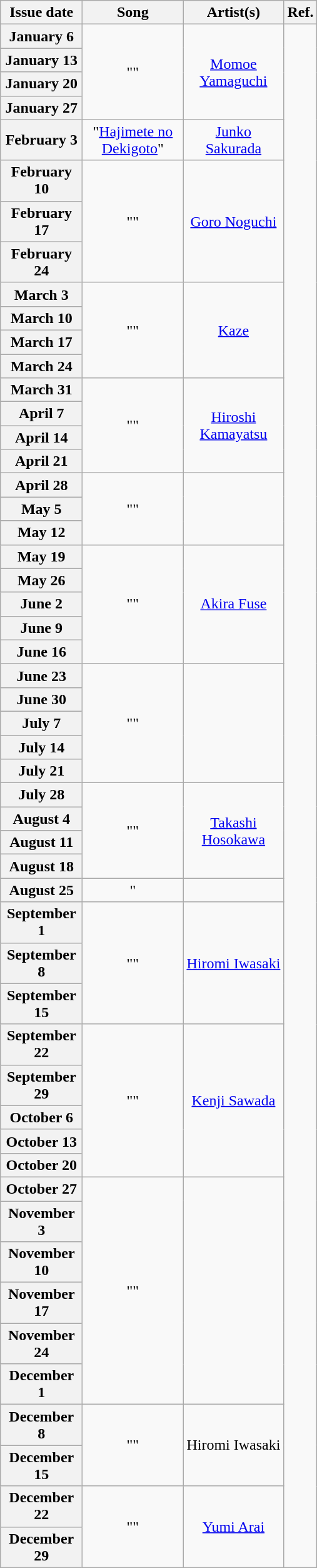<table class="wikitable plainrowheaders" style="text-align: center">
<tr>
<th width="80">Issue date</th>
<th width="100">Song</th>
<th width="100">Artist(s)</th>
<th width="20">Ref.</th>
</tr>
<tr>
<th scope="row">January 6</th>
<td rowspan="4">""</td>
<td rowspan="4"><a href='#'>Momoe Yamaguchi</a></td>
<td rowspan="53"></td>
</tr>
<tr>
<th scope="row">January 13</th>
</tr>
<tr>
<th scope="row">January 20</th>
</tr>
<tr>
<th scope="row">January 27</th>
</tr>
<tr>
<th scope="row">February 3</th>
<td rowspan="1">"<a href='#'>Hajimete no Dekigoto</a>"</td>
<td rowspan="1"><a href='#'>Junko Sakurada</a></td>
</tr>
<tr>
<th scope="row">February 10</th>
<td rowspan="3">""</td>
<td rowspan="3"><a href='#'>Goro Noguchi</a></td>
</tr>
<tr>
<th scope="row">February 17</th>
</tr>
<tr>
<th scope="row">February 24</th>
</tr>
<tr>
<th scope="row">March 3</th>
<td rowspan="4">""</td>
<td rowspan="4"><a href='#'>Kaze</a></td>
</tr>
<tr>
<th scope="row">March 10</th>
</tr>
<tr>
<th scope="row">March 17</th>
</tr>
<tr>
<th scope="row">March 24</th>
</tr>
<tr>
<th scope="row">March 31</th>
<td rowspan="4">""</td>
<td rowspan="4"><a href='#'>Hiroshi Kamayatsu</a></td>
</tr>
<tr>
<th scope="row">April 7</th>
</tr>
<tr>
<th scope="row">April 14</th>
</tr>
<tr>
<th scope="row">April 21</th>
</tr>
<tr>
<th scope="row">April 28</th>
<td rowspan="3">""</td>
<td rowspan="3"></td>
</tr>
<tr>
<th scope="row">May 5</th>
</tr>
<tr>
<th scope="row">May 12</th>
</tr>
<tr>
<th scope="row">May 19</th>
<td rowspan="5">""</td>
<td rowspan="5"><a href='#'>Akira Fuse</a></td>
</tr>
<tr>
<th scope="row">May 26</th>
</tr>
<tr>
<th scope="row">June 2</th>
</tr>
<tr>
<th scope="row">June 9</th>
</tr>
<tr>
<th scope="row">June 16</th>
</tr>
<tr>
<th scope="row">June 23</th>
<td rowspan="5">""</td>
<td rowspan="5"></td>
</tr>
<tr>
<th scope="row">June 30</th>
</tr>
<tr>
<th scope="row">July 7</th>
</tr>
<tr>
<th scope="row">July 14</th>
</tr>
<tr>
<th scope="row">July 21</th>
</tr>
<tr>
<th scope="row">July 28</th>
<td rowspan="4">""</td>
<td rowspan="4"><a href='#'>Takashi Hosokawa</a></td>
</tr>
<tr>
<th scope="row">August 4</th>
</tr>
<tr>
<th scope="row">August 11</th>
</tr>
<tr>
<th scope="row">August 18</th>
</tr>
<tr>
<th scope="row">August 25</th>
<td rowspan="1">"</td>
<td rowspan="1"></td>
</tr>
<tr>
<th scope="row">September 1</th>
<td rowspan="3">""</td>
<td rowspan="3"><a href='#'>Hiromi Iwasaki</a></td>
</tr>
<tr>
<th scope="row">September 8</th>
</tr>
<tr>
<th scope="row">September 15</th>
</tr>
<tr>
<th scope="row">September 22</th>
<td rowspan="5">""</td>
<td rowspan="5"><a href='#'>Kenji Sawada</a></td>
</tr>
<tr>
<th scope="row">September 29</th>
</tr>
<tr>
<th scope="row">October 6</th>
</tr>
<tr>
<th scope="row">October 13</th>
</tr>
<tr>
<th scope="row">October 20</th>
</tr>
<tr>
<th scope="row">October 27</th>
<td rowspan="6">""</td>
<td rowspan="6"></td>
</tr>
<tr>
<th scope="row">November 3</th>
</tr>
<tr>
<th scope="row">November 10</th>
</tr>
<tr>
<th scope="row">November 17</th>
</tr>
<tr>
<th scope="row">November 24</th>
</tr>
<tr>
<th scope="row">December 1</th>
</tr>
<tr>
<th scope="row">December 8</th>
<td rowspan="2">""</td>
<td rowspan="2">Hiromi Iwasaki</td>
</tr>
<tr>
<th scope="row">December 15</th>
</tr>
<tr>
<th scope="row">December 22</th>
<td rowspan="2">""</td>
<td rowspan="2"><a href='#'>Yumi Arai</a></td>
</tr>
<tr>
<th scope="row">December 29</th>
</tr>
</table>
